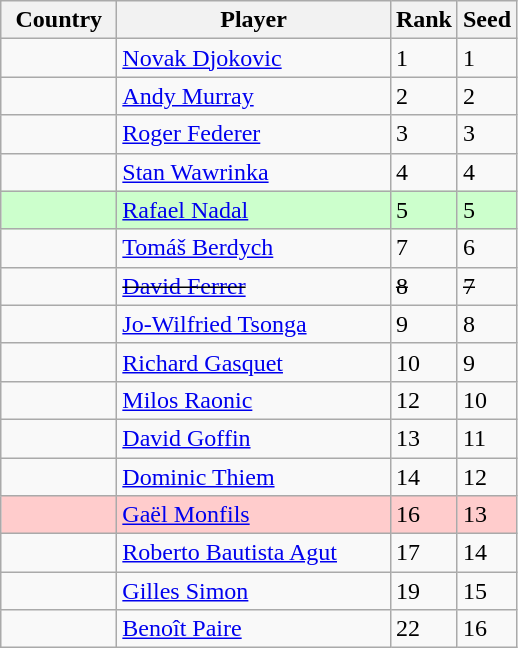<table class=wikitable>
<tr>
<th width=70>Country</th>
<th width=175>Player</th>
<th>Rank</th>
<th>Seed</th>
</tr>
<tr>
<td></td>
<td><a href='#'>Novak Djokovic</a></td>
<td>1</td>
<td>1</td>
</tr>
<tr>
<td></td>
<td><a href='#'>Andy Murray</a></td>
<td>2</td>
<td>2</td>
</tr>
<tr>
<td></td>
<td><a href='#'>Roger Federer</a></td>
<td>3</td>
<td>3</td>
</tr>
<tr>
<td></td>
<td><a href='#'>Stan Wawrinka</a></td>
<td>4</td>
<td>4</td>
</tr>
<tr style="background:#cfc;">
<td></td>
<td><a href='#'>Rafael Nadal</a></td>
<td>5</td>
<td>5</td>
</tr>
<tr>
<td></td>
<td><a href='#'>Tomáš Berdych</a></td>
<td>7</td>
<td>6</td>
</tr>
<tr>
<td><s></s></td>
<td><s><a href='#'>David Ferrer</a></s></td>
<td><s>8</s></td>
<td><s>7</s></td>
</tr>
<tr>
<td></td>
<td><a href='#'>Jo-Wilfried Tsonga</a></td>
<td>9</td>
<td>8</td>
</tr>
<tr>
<td></td>
<td><a href='#'>Richard Gasquet</a></td>
<td>10</td>
<td>9</td>
</tr>
<tr>
<td></td>
<td><a href='#'>Milos Raonic</a></td>
<td>12</td>
<td>10</td>
</tr>
<tr>
<td></td>
<td><a href='#'>David Goffin</a></td>
<td>13</td>
<td>11</td>
</tr>
<tr>
<td></td>
<td><a href='#'>Dominic Thiem</a></td>
<td>14</td>
<td>12</td>
</tr>
<tr style="background:#fcc;">
<td></td>
<td><a href='#'>Gaël Monfils</a></td>
<td>16</td>
<td>13</td>
</tr>
<tr>
<td></td>
<td><a href='#'>Roberto Bautista Agut</a></td>
<td>17</td>
<td>14</td>
</tr>
<tr>
<td></td>
<td><a href='#'>Gilles Simon</a></td>
<td>19</td>
<td>15</td>
</tr>
<tr>
<td></td>
<td><a href='#'>Benoît Paire</a></td>
<td>22</td>
<td>16</td>
</tr>
</table>
